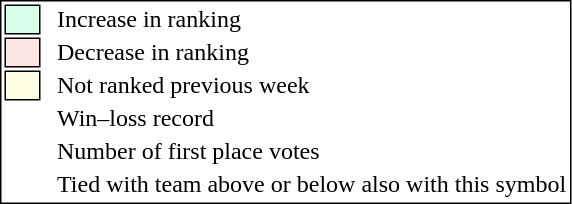<table style="border:1px solid black;">
<tr>
<td style="background:#D8FFEB; width:20px; border:1px solid black;"></td>
<td> </td>
<td>Increase in ranking</td>
</tr>
<tr>
<td style="background:#FFE6E6; width:20px; border:1px solid black;"></td>
<td> </td>
<td>Decrease in ranking</td>
</tr>
<tr>
<td style="background:#FFFFE6; width:20px; border:1px solid black;"></td>
<td> </td>
<td>Not ranked previous week</td>
</tr>
<tr>
<td></td>
<td> </td>
<td>Win–loss record</td>
</tr>
<tr>
<td></td>
<td> </td>
<td>Number of first place votes</td>
</tr>
<tr>
<td></td>
<td></td>
<td>Tied with team above or below also with this symbol</td>
</tr>
</table>
